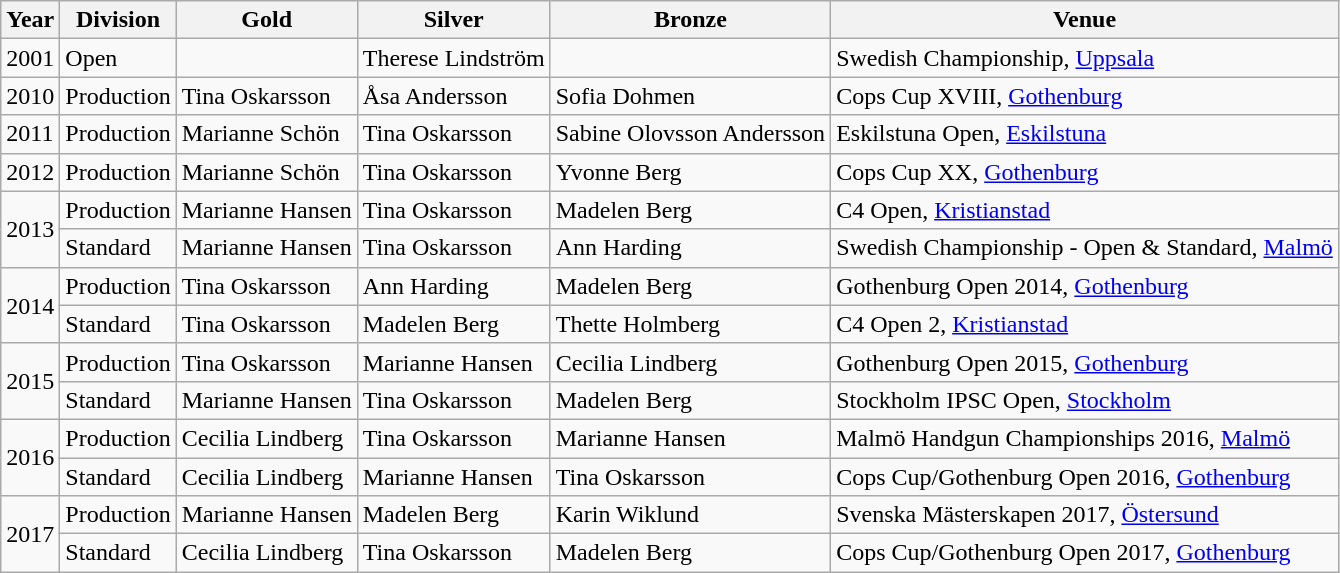<table class="wikitable sortable" style="text-align: left;">
<tr>
<th>Year</th>
<th>Division</th>
<th> Gold</th>
<th> Silver</th>
<th> Bronze</th>
<th>Venue</th>
</tr>
<tr>
<td>2001</td>
<td>Open</td>
<td></td>
<td>Therese Lindström</td>
<td></td>
<td>Swedish Championship, <a href='#'>Uppsala</a></td>
</tr>
<tr>
<td>2010</td>
<td>Production</td>
<td>Tina Oskarsson</td>
<td>Åsa Andersson</td>
<td>Sofia Dohmen</td>
<td>Cops Cup XVIII, <a href='#'>Gothenburg</a></td>
</tr>
<tr>
<td>2011</td>
<td>Production</td>
<td>Marianne Schön</td>
<td>Tina Oskarsson</td>
<td>Sabine Olovsson Andersson</td>
<td>Eskilstuna Open, <a href='#'>Eskilstuna</a></td>
</tr>
<tr>
<td>2012</td>
<td>Production</td>
<td>Marianne Schön</td>
<td>Tina Oskarsson</td>
<td>Yvonne Berg</td>
<td>Cops Cup XX, <a href='#'>Gothenburg</a></td>
</tr>
<tr>
<td rowspan="2">2013</td>
<td>Production</td>
<td>Marianne Hansen</td>
<td>Tina Oskarsson</td>
<td>Madelen Berg</td>
<td>C4 Open, <a href='#'>Kristianstad</a></td>
</tr>
<tr>
<td>Standard</td>
<td>Marianne Hansen</td>
<td>Tina Oskarsson</td>
<td>Ann Harding</td>
<td>Swedish Championship - Open & Standard, <a href='#'>Malmö</a></td>
</tr>
<tr>
<td rowspan="2">2014</td>
<td>Production</td>
<td>Tina Oskarsson</td>
<td>Ann Harding</td>
<td>Madelen Berg</td>
<td>Gothenburg Open 2014, <a href='#'>Gothenburg</a></td>
</tr>
<tr>
<td>Standard</td>
<td>Tina Oskarsson</td>
<td>Madelen Berg</td>
<td>Thette Holmberg</td>
<td>C4 Open 2, <a href='#'>Kristianstad</a></td>
</tr>
<tr>
<td rowspan="2">2015</td>
<td>Production</td>
<td>Tina Oskarsson</td>
<td>Marianne Hansen</td>
<td>Cecilia Lindberg</td>
<td>Gothenburg Open 2015, <a href='#'>Gothenburg</a></td>
</tr>
<tr>
<td>Standard</td>
<td>Marianne Hansen</td>
<td>Tina Oskarsson</td>
<td>Madelen Berg</td>
<td>Stockholm IPSC Open, <a href='#'>Stockholm</a></td>
</tr>
<tr>
<td rowspan="2">2016</td>
<td>Production</td>
<td>Cecilia Lindberg</td>
<td>Tina Oskarsson</td>
<td>Marianne Hansen</td>
<td>Malmö Handgun Championships 2016, <a href='#'>Malmö</a></td>
</tr>
<tr>
<td>Standard</td>
<td>Cecilia Lindberg</td>
<td>Marianne Hansen</td>
<td>Tina Oskarsson</td>
<td>Cops Cup/Gothenburg Open 2016, <a href='#'>Gothenburg</a></td>
</tr>
<tr>
<td rowspan="2">2017</td>
<td>Production</td>
<td>Marianne Hansen</td>
<td>Madelen Berg</td>
<td>Karin Wiklund</td>
<td>Svenska Mästerskapen 2017, <a href='#'>Östersund</a></td>
</tr>
<tr>
<td>Standard</td>
<td>Cecilia Lindberg</td>
<td>Tina Oskarsson</td>
<td>Madelen Berg</td>
<td>Cops Cup/Gothenburg Open 2017, <a href='#'>Gothenburg</a></td>
</tr>
</table>
